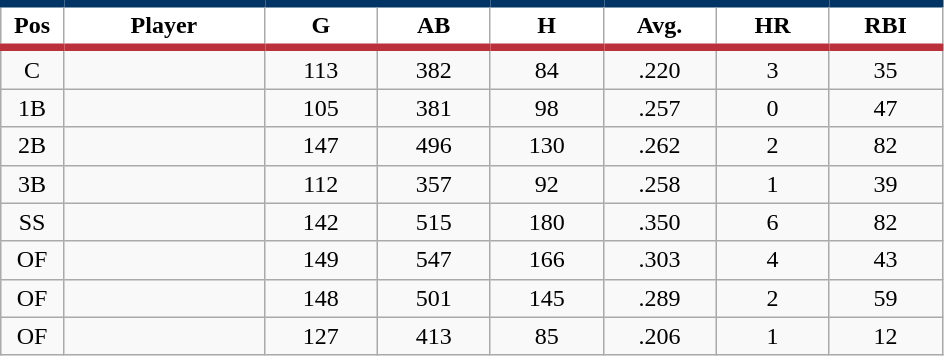<table class="wikitable sortable">
<tr>
<th style="background:#FFFFFF; border-top:#023465 5px solid; border-bottom:#ba313c 5px solid;" width="5%">Pos</th>
<th style="background:#FFFFFF; border-top:#023465 5px solid; border-bottom:#ba313c 5px solid;" width="16%">Player</th>
<th style="background:#FFFFFF; border-top:#023465 5px solid; border-bottom:#ba313c 5px solid;" width="9%">G</th>
<th style="background:#FFFFFF; border-top:#023465 5px solid; border-bottom:#ba313c 5px solid;" width="9%">AB</th>
<th style="background:#FFFFFF; border-top:#023465 5px solid; border-bottom:#ba313c 5px solid;" width="9%">H</th>
<th style="background:#FFFFFF; border-top:#023465 5px solid; border-bottom:#ba313c 5px solid;" width="9%">Avg.</th>
<th style="background:#FFFFFF; border-top:#023465 5px solid; border-bottom:#ba313c 5px solid;" width="9%">HR</th>
<th style="background:#FFFFFF; border-top:#023465 5px solid; border-bottom:#ba313c 5px solid;" width="9%">RBI</th>
</tr>
<tr align="center">
<td>C</td>
<td></td>
<td>113</td>
<td>382</td>
<td>84</td>
<td>.220</td>
<td>3</td>
<td>35</td>
</tr>
<tr align="center">
<td>1B</td>
<td></td>
<td>105</td>
<td>381</td>
<td>98</td>
<td>.257</td>
<td>0</td>
<td>47</td>
</tr>
<tr align="center">
<td>2B</td>
<td></td>
<td>147</td>
<td>496</td>
<td>130</td>
<td>.262</td>
<td>2</td>
<td>82</td>
</tr>
<tr align="center">
<td>3B</td>
<td></td>
<td>112</td>
<td>357</td>
<td>92</td>
<td>.258</td>
<td>1</td>
<td>39</td>
</tr>
<tr align="center">
<td>SS</td>
<td></td>
<td>142</td>
<td>515</td>
<td>180</td>
<td>.350</td>
<td>6</td>
<td>82</td>
</tr>
<tr align="center">
<td>OF</td>
<td></td>
<td>149</td>
<td>547</td>
<td>166</td>
<td>.303</td>
<td>4</td>
<td>43</td>
</tr>
<tr align="center">
<td>OF</td>
<td></td>
<td>148</td>
<td>501</td>
<td>145</td>
<td>.289</td>
<td>2</td>
<td>59</td>
</tr>
<tr align="center">
<td>OF</td>
<td></td>
<td>127</td>
<td>413</td>
<td>85</td>
<td>.206</td>
<td>1</td>
<td>12</td>
</tr>
</table>
